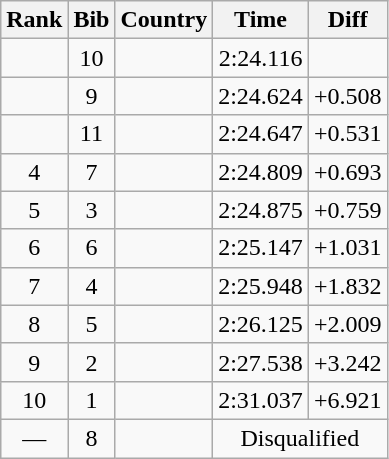<table class="wikitable sortable" style="text-align:center">
<tr>
<th>Rank</th>
<th>Bib</th>
<th>Country</th>
<th>Time</th>
<th>Diff</th>
</tr>
<tr>
<td></td>
<td>10</td>
<td align=left></td>
<td>2:24.116</td>
<td></td>
</tr>
<tr>
<td></td>
<td>9</td>
<td align=left></td>
<td>2:24.624</td>
<td>+0.508</td>
</tr>
<tr>
<td></td>
<td>11</td>
<td align=left></td>
<td>2:24.647</td>
<td>+0.531</td>
</tr>
<tr>
<td>4</td>
<td>7</td>
<td align=left></td>
<td>2:24.809</td>
<td>+0.693</td>
</tr>
<tr>
<td>5</td>
<td>3</td>
<td align=left></td>
<td>2:24.875</td>
<td>+0.759</td>
</tr>
<tr>
<td>6</td>
<td>6</td>
<td align=left></td>
<td>2:25.147</td>
<td>+1.031</td>
</tr>
<tr>
<td>7</td>
<td>4</td>
<td align=left></td>
<td>2:25.948</td>
<td>+1.832</td>
</tr>
<tr>
<td>8</td>
<td>5</td>
<td align=left></td>
<td>2:26.125</td>
<td>+2.009</td>
</tr>
<tr>
<td>9</td>
<td>2</td>
<td align=left></td>
<td>2:27.538</td>
<td>+3.242</td>
</tr>
<tr>
<td>10</td>
<td>1</td>
<td align=left></td>
<td>2:31.037</td>
<td>+6.921</td>
</tr>
<tr>
<td>—</td>
<td>8</td>
<td align=left></td>
<td colspan=2>Disqualified</td>
</tr>
</table>
